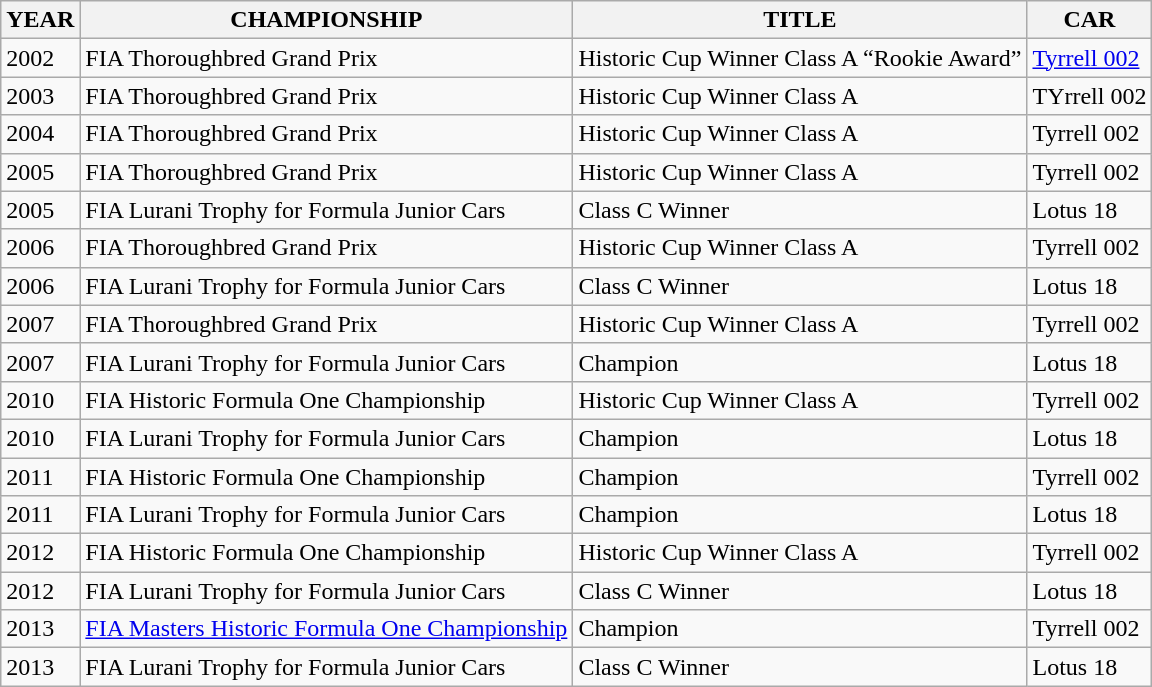<table class="wikitable">
<tr>
<th>YEAR</th>
<th>CHAMPIONSHIP</th>
<th>TITLE</th>
<th>CAR</th>
</tr>
<tr>
<td>2002</td>
<td>FIA Thoroughbred Grand Prix</td>
<td>Historic Cup Winner Class A “Rookie Award”</td>
<td><a href='#'>Tyrrell 002</a></td>
</tr>
<tr>
<td>2003</td>
<td>FIA Thoroughbred Grand Prix</td>
<td>Historic Cup Winner Class A</td>
<td>TYrrell 002</td>
</tr>
<tr>
<td>2004</td>
<td>FIA Thoroughbred Grand Prix</td>
<td>Historic Cup Winner Class A</td>
<td>Tyrrell 002</td>
</tr>
<tr>
<td>2005</td>
<td>FIA Thoroughbred Grand Prix</td>
<td>Historic Cup Winner Class A</td>
<td>Tyrrell 002</td>
</tr>
<tr>
<td>2005</td>
<td>FIA Lurani Trophy for Formula Junior Cars</td>
<td>Class C Winner</td>
<td>Lotus 18</td>
</tr>
<tr>
<td>2006</td>
<td>FIA Thoroughbred Grand Prix</td>
<td>Historic Cup Winner Class A</td>
<td>Tyrrell 002</td>
</tr>
<tr>
<td>2006</td>
<td>FIA Lurani Trophy for Formula Junior Cars</td>
<td>Class C Winner</td>
<td>Lotus 18</td>
</tr>
<tr>
<td>2007</td>
<td>FIA Thoroughbred Grand Prix</td>
<td>Historic Cup Winner Class A</td>
<td>Tyrrell 002</td>
</tr>
<tr>
<td>2007</td>
<td>FIA Lurani Trophy for Formula Junior Cars</td>
<td>Champion</td>
<td>Lotus 18</td>
</tr>
<tr>
<td>2010</td>
<td>FIA Historic Formula One Championship</td>
<td>Historic Cup Winner Class A</td>
<td>Tyrrell 002</td>
</tr>
<tr>
<td>2010</td>
<td>FIA Lurani Trophy for Formula Junior Cars</td>
<td>Champion</td>
<td>Lotus 18</td>
</tr>
<tr>
<td>2011</td>
<td>FIA Historic Formula One Championship</td>
<td>Champion</td>
<td>Tyrrell 002</td>
</tr>
<tr>
<td>2011</td>
<td>FIA Lurani Trophy for Formula Junior Cars</td>
<td>Champion</td>
<td>Lotus 18</td>
</tr>
<tr>
<td>2012</td>
<td>FIA Historic Formula One Championship</td>
<td>Historic Cup Winner Class A</td>
<td>Tyrrell 002</td>
</tr>
<tr>
<td>2012</td>
<td>FIA Lurani Trophy for Formula Junior Cars</td>
<td>Class C Winner</td>
<td>Lotus 18</td>
</tr>
<tr>
<td>2013</td>
<td><a href='#'>FIA Masters Historic Formula One Championship</a></td>
<td>Champion</td>
<td>Tyrrell 002</td>
</tr>
<tr>
<td>2013</td>
<td>FIA Lurani Trophy for Formula Junior Cars</td>
<td>Class C Winner</td>
<td>Lotus 18</td>
</tr>
</table>
